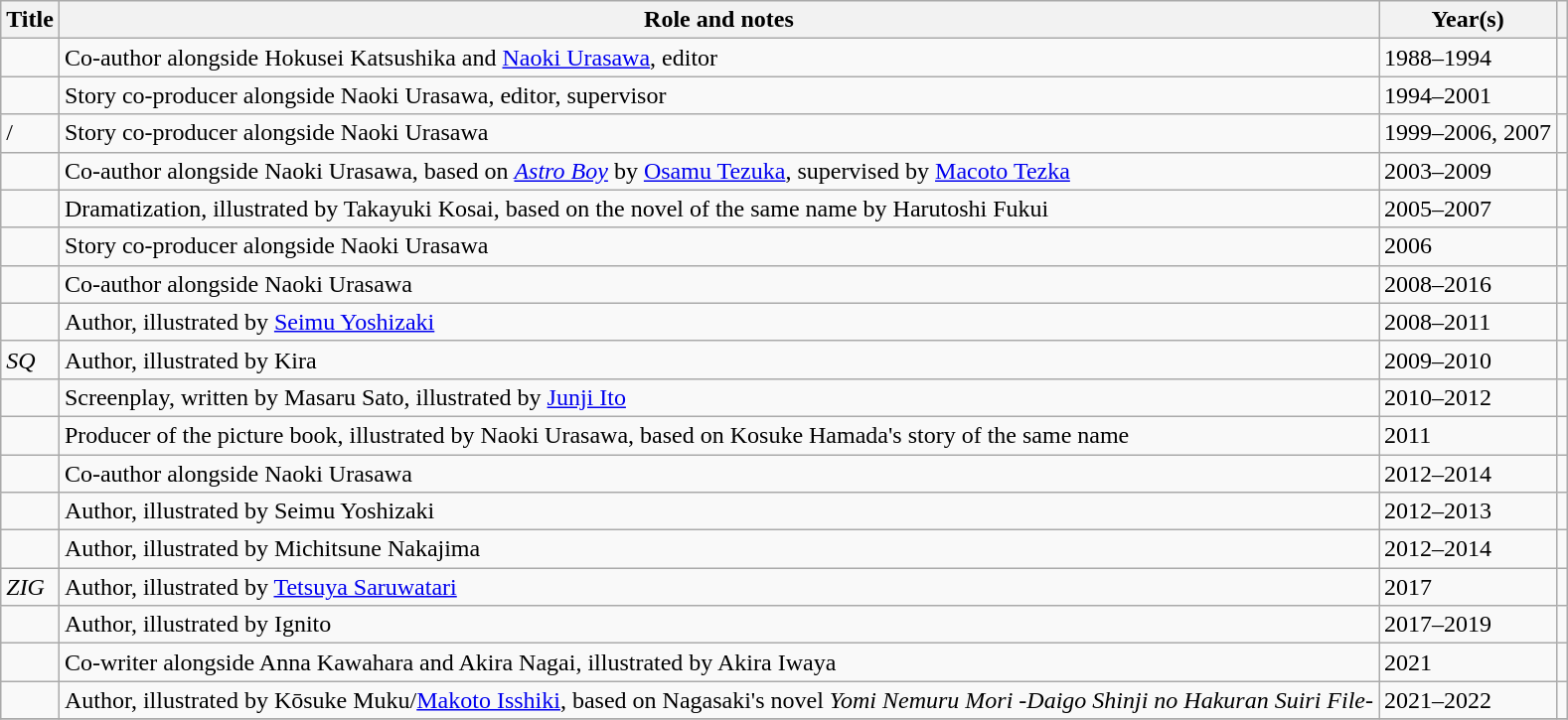<table class="wikitable">
<tr>
<th>Title</th>
<th>Role and notes</th>
<th>Year(s)</th>
<th></th>
</tr>
<tr>
<td></td>
<td>Co-author alongside Hokusei Katsushika and <a href='#'>Naoki Urasawa</a>, editor</td>
<td>1988–1994</td>
<td></td>
</tr>
<tr>
<td></td>
<td>Story co-producer alongside Naoki Urasawa, editor, supervisor</td>
<td>1994–2001</td>
<td></td>
</tr>
<tr>
<td> / </td>
<td>Story co-producer alongside Naoki Urasawa</td>
<td>1999–2006, 2007</td>
<td></td>
</tr>
<tr>
<td></td>
<td>Co-author alongside Naoki Urasawa, based on <em><a href='#'>Astro Boy</a></em> by <a href='#'>Osamu Tezuka</a>, supervised by <a href='#'>Macoto Tezka</a></td>
<td>2003–2009</td>
<td></td>
</tr>
<tr>
<td></td>
<td>Dramatization, illustrated by Takayuki Kosai, based on the novel of the same name by Harutoshi Fukui</td>
<td>2005–2007</td>
<td></td>
</tr>
<tr>
<td></td>
<td>Story co-producer alongside Naoki Urasawa</td>
<td>2006</td>
<td></td>
</tr>
<tr>
<td></td>
<td>Co-author alongside Naoki Urasawa</td>
<td>2008–2016</td>
<td></td>
</tr>
<tr>
<td></td>
<td>Author, illustrated by <a href='#'>Seimu Yoshizaki</a></td>
<td>2008–2011</td>
<td></td>
</tr>
<tr>
<td><em>SQ</em></td>
<td>Author, illustrated by Kira</td>
<td>2009–2010</td>
<td></td>
</tr>
<tr>
<td></td>
<td>Screenplay, written by Masaru Sato, illustrated by <a href='#'>Junji Ito</a></td>
<td>2010–2012</td>
<td></td>
</tr>
<tr>
<td></td>
<td>Producer of the picture book, illustrated by Naoki Urasawa, based on Kosuke Hamada's story of the same name</td>
<td>2011</td>
<td></td>
</tr>
<tr>
<td></td>
<td>Co-author alongside Naoki Urasawa</td>
<td>2012–2014</td>
<td></td>
</tr>
<tr>
<td></td>
<td>Author, illustrated by Seimu Yoshizaki</td>
<td>2012–2013</td>
<td></td>
</tr>
<tr>
<td></td>
<td>Author, illustrated by Michitsune Nakajima</td>
<td>2012–2014</td>
<td></td>
</tr>
<tr>
<td><em>ZIG</em></td>
<td>Author, illustrated by <a href='#'>Tetsuya Saruwatari</a></td>
<td>2017</td>
<td></td>
</tr>
<tr>
<td></td>
<td>Author, illustrated by Ignito</td>
<td>2017–2019</td>
<td></td>
</tr>
<tr>
<td></td>
<td>Co-writer alongside Anna Kawahara and Akira Nagai, illustrated by Akira Iwaya</td>
<td>2021</td>
<td></td>
</tr>
<tr>
<td></td>
<td>Author, illustrated by Kōsuke Muku/<a href='#'>Makoto Isshiki</a>, based on Nagasaki's novel <em>Yomi Nemuru Mori -Daigo Shinji no Hakuran Suiri File-</em></td>
<td>2021–2022</td>
<td></td>
</tr>
<tr>
</tr>
</table>
